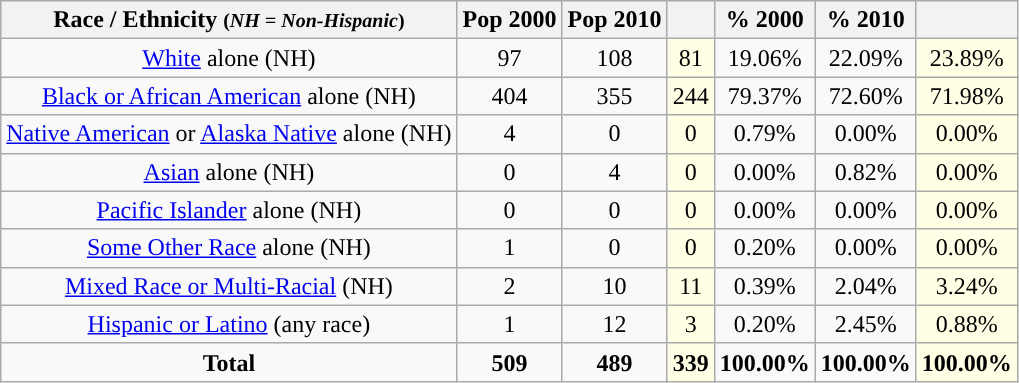<table class="wikitable" style="text-align:center;">
<tr>
<th>Race / Ethnicity <small>(<em>NH = Non-Hispanic</em>)</small></th>
<th>Pop 2000</th>
<th>Pop 2010</th>
<th></th>
<th>% 2000</th>
<th>% 2010</th>
<th></th>
</tr>
<tr>
<td><a href='#'>White</a> alone (NH)</td>
<td>97</td>
<td>108</td>
<td style='background: #ffffe6;'>81</td>
<td>19.06%</td>
<td>22.09%</td>
<td style='background: #ffffe6;'>23.89%</td>
</tr>
<tr>
<td><a href='#'>Black or African American</a> alone (NH)</td>
<td>404</td>
<td>355</td>
<td style='background: #ffffe6;'>244</td>
<td>79.37%</td>
<td>72.60%</td>
<td style='background: #ffffe6;'>71.98%</td>
</tr>
<tr>
<td><a href='#'>Native American</a> or <a href='#'>Alaska Native</a> alone (NH)</td>
<td>4</td>
<td>0</td>
<td style='background: #ffffe6;'>0</td>
<td>0.79%</td>
<td>0.00%</td>
<td style='background: #ffffe6;'>0.00%</td>
</tr>
<tr>
<td><a href='#'>Asian</a> alone (NH)</td>
<td>0</td>
<td>4</td>
<td style='background: #ffffe6;'>0</td>
<td>0.00%</td>
<td>0.82%</td>
<td style='background: #ffffe6;'>0.00%</td>
</tr>
<tr>
<td><a href='#'>Pacific Islander</a> alone (NH)</td>
<td>0</td>
<td>0</td>
<td style='background: #ffffe6;'>0</td>
<td>0.00%</td>
<td>0.00%</td>
<td style='background: #ffffe6;'>0.00%</td>
</tr>
<tr>
<td><a href='#'>Some Other Race</a> alone (NH)</td>
<td>1</td>
<td>0</td>
<td style='background: #ffffe6;'>0</td>
<td>0.20%</td>
<td>0.00%</td>
<td style='background: #ffffe6;'>0.00%</td>
</tr>
<tr>
<td><a href='#'>Mixed Race or Multi-Racial</a> (NH)</td>
<td>2</td>
<td>10</td>
<td style='background: #ffffe6;'>11</td>
<td>0.39%</td>
<td>2.04%</td>
<td style='background: #ffffe6;'>3.24%</td>
</tr>
<tr>
<td><a href='#'>Hispanic or Latino</a> (any race)</td>
<td>1</td>
<td>12</td>
<td style='background: #ffffe6;'>3</td>
<td>0.20%</td>
<td>2.45%</td>
<td style='background: #ffffe6;'>0.88%</td>
</tr>
<tr>
<td><strong>Total</strong></td>
<td><strong>509</strong></td>
<td><strong>489</strong></td>
<td style='background: #ffffe6;'><strong>339</strong></td>
<td><strong>100.00%</strong></td>
<td><strong>100.00%</strong></td>
<td style='background: #ffffe6;'><strong>100.00%</strong></td>
</tr>
</table>
